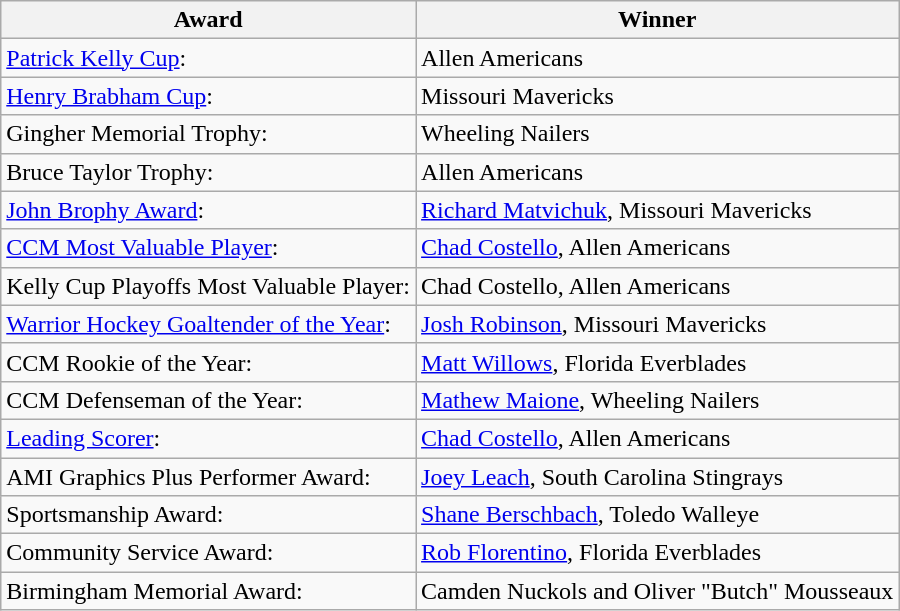<table class="wikitable">
<tr>
<th>Award</th>
<th>Winner</th>
</tr>
<tr>
<td><a href='#'>Patrick Kelly Cup</a>:</td>
<td>Allen Americans</td>
</tr>
<tr>
<td><a href='#'>Henry Brabham Cup</a>:</td>
<td>Missouri Mavericks</td>
</tr>
<tr>
<td>Gingher Memorial Trophy:</td>
<td>Wheeling Nailers</td>
</tr>
<tr>
<td>Bruce Taylor Trophy:</td>
<td>Allen Americans</td>
</tr>
<tr>
<td><a href='#'>John Brophy Award</a>:</td>
<td><a href='#'>Richard Matvichuk</a>, Missouri Mavericks</td>
</tr>
<tr>
<td><a href='#'>CCM Most Valuable Player</a>:</td>
<td><a href='#'>Chad Costello</a>, Allen Americans</td>
</tr>
<tr>
<td>Kelly Cup Playoffs Most Valuable Player:</td>
<td>Chad Costello, Allen Americans</td>
</tr>
<tr>
<td><a href='#'>Warrior Hockey Goaltender of the Year</a>:</td>
<td><a href='#'>Josh Robinson</a>, Missouri Mavericks</td>
</tr>
<tr>
<td>CCM Rookie of the Year:</td>
<td><a href='#'>Matt Willows</a>, Florida Everblades</td>
</tr>
<tr>
<td>CCM Defenseman of the Year:</td>
<td><a href='#'>Mathew Maione</a>, Wheeling Nailers</td>
</tr>
<tr>
<td><a href='#'>Leading Scorer</a>:</td>
<td><a href='#'>Chad Costello</a>, Allen Americans</td>
</tr>
<tr>
<td>AMI Graphics Plus Performer Award:</td>
<td><a href='#'>Joey Leach</a>, South Carolina Stingrays</td>
</tr>
<tr>
<td>Sportsmanship Award:</td>
<td><a href='#'>Shane Berschbach</a>, Toledo Walleye</td>
</tr>
<tr>
<td>Community Service Award:</td>
<td><a href='#'>Rob Florentino</a>, Florida Everblades</td>
</tr>
<tr>
<td>Birmingham Memorial Award:</td>
<td>Camden Nuckols and Oliver "Butch" Mousseaux</td>
</tr>
</table>
